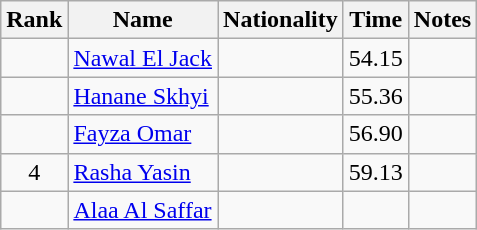<table class="wikitable sortable" style="text-align:center">
<tr>
<th>Rank</th>
<th>Name</th>
<th>Nationality</th>
<th>Time</th>
<th>Notes</th>
</tr>
<tr>
<td></td>
<td align=left><a href='#'>Nawal El Jack</a></td>
<td align=left></td>
<td>54.15</td>
<td></td>
</tr>
<tr>
<td></td>
<td align=left><a href='#'>Hanane Skhyi</a></td>
<td align=left></td>
<td>55.36</td>
<td></td>
</tr>
<tr>
<td></td>
<td align=left><a href='#'>Fayza Omar</a></td>
<td align=left></td>
<td>56.90</td>
<td></td>
</tr>
<tr>
<td>4</td>
<td align=left><a href='#'>Rasha Yasin</a></td>
<td align=left></td>
<td>59.13</td>
<td></td>
</tr>
<tr>
<td></td>
<td align=left><a href='#'>Alaa Al Saffar</a></td>
<td align=left></td>
<td></td>
<td></td>
</tr>
</table>
